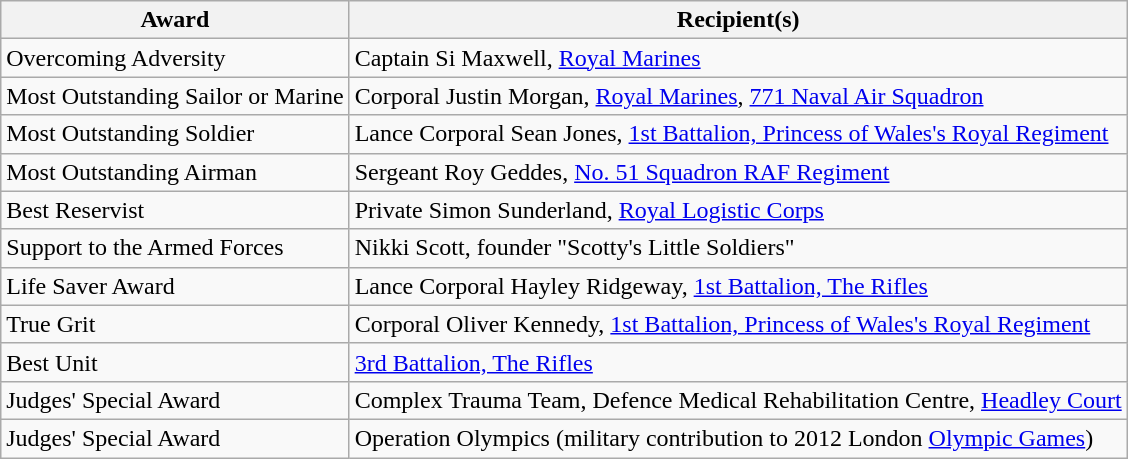<table class="wikitable" border="1">
<tr>
<th>Award</th>
<th>Recipient(s)</th>
</tr>
<tr>
<td>Overcoming Adversity</td>
<td>Captain Si Maxwell, <a href='#'>Royal Marines</a></td>
</tr>
<tr>
<td>Most Outstanding Sailor or Marine</td>
<td>Corporal Justin Morgan, <a href='#'>Royal Marines</a>, <a href='#'>771 Naval Air Squadron</a></td>
</tr>
<tr>
<td>Most Outstanding Soldier</td>
<td>Lance Corporal Sean Jones, <a href='#'>1st Battalion, Princess of Wales's Royal Regiment</a></td>
</tr>
<tr>
<td>Most Outstanding Airman</td>
<td>Sergeant Roy Geddes, <a href='#'>No. 51 Squadron RAF Regiment</a></td>
</tr>
<tr>
<td>Best Reservist</td>
<td>Private Simon Sunderland, <a href='#'>Royal Logistic Corps</a></td>
</tr>
<tr>
<td>Support to the Armed Forces</td>
<td>Nikki Scott, founder "Scotty's Little Soldiers"</td>
</tr>
<tr>
<td>Life Saver Award</td>
<td>Lance Corporal Hayley Ridgeway, <a href='#'>1st Battalion, The Rifles</a></td>
</tr>
<tr>
<td>True Grit</td>
<td>Corporal Oliver Kennedy, <a href='#'>1st Battalion, Princess of Wales's Royal Regiment</a></td>
</tr>
<tr>
<td>Best Unit</td>
<td><a href='#'>3rd Battalion, The Rifles</a></td>
</tr>
<tr>
<td>Judges' Special Award</td>
<td>Complex Trauma Team, Defence Medical Rehabilitation Centre, <a href='#'>Headley Court</a></td>
</tr>
<tr>
<td>Judges' Special Award</td>
<td>Operation Olympics (military contribution to 2012 London <a href='#'>Olympic Games</a>)</td>
</tr>
</table>
